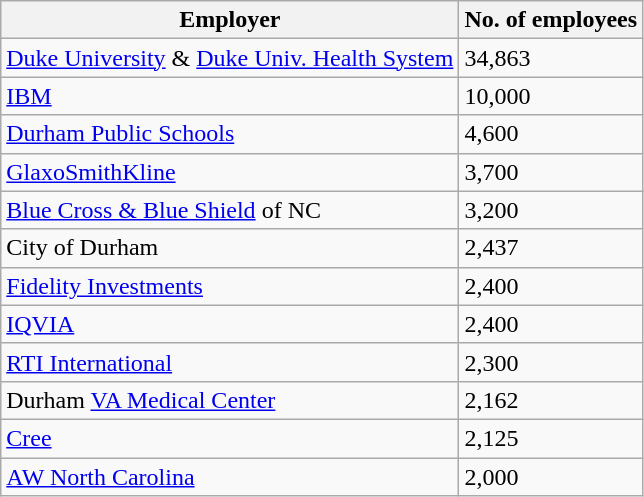<table class="wikitable sortable">
<tr>
<th>Employer</th>
<th>No. of employees</th>
</tr>
<tr>
<td><a href='#'>Duke University</a> & <a href='#'>Duke Univ. Health System</a></td>
<td>34,863</td>
</tr>
<tr>
<td><a href='#'>IBM</a></td>
<td>10,000</td>
</tr>
<tr>
<td><a href='#'>Durham Public Schools</a></td>
<td>4,600</td>
</tr>
<tr>
<td><a href='#'>GlaxoSmithKline</a></td>
<td>3,700</td>
</tr>
<tr>
<td><a href='#'>Blue Cross & Blue Shield</a> of NC</td>
<td>3,200</td>
</tr>
<tr>
<td>City of Durham</td>
<td>2,437</td>
</tr>
<tr>
<td><a href='#'>Fidelity Investments</a></td>
<td>2,400</td>
</tr>
<tr>
<td><a href='#'>IQVIA</a></td>
<td>2,400</td>
</tr>
<tr>
<td><a href='#'>RTI International</a></td>
<td>2,300</td>
</tr>
<tr>
<td>Durham <a href='#'>VA Medical Center</a></td>
<td>2,162</td>
</tr>
<tr>
<td><a href='#'>Cree</a></td>
<td>2,125</td>
</tr>
<tr>
<td><a href='#'>AW North Carolina</a></td>
<td>2,000</td>
</tr>
</table>
